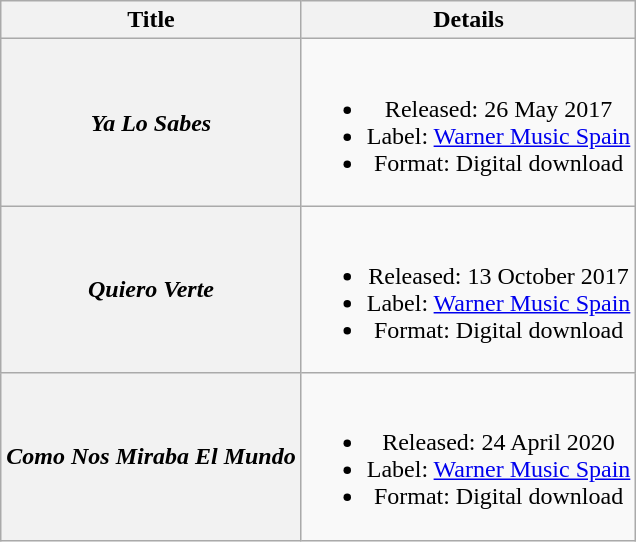<table class="wikitable plainrowheaders" style="text-align:center;">
<tr>
<th rowspan="1" scope="col">Title</th>
<th rowspan="1" scope="col">Details</th>
</tr>
<tr>
<th scope="row"><em>Ya Lo Sabes</em></th>
<td><br><ul><li>Released: 26 May 2017</li><li>Label: <a href='#'>Warner Music Spain</a></li><li>Format: Digital download</li></ul></td>
</tr>
<tr>
<th scope="row"><em>Quiero Verte</em></th>
<td><br><ul><li>Released: 13 October 2017</li><li>Label: <a href='#'>Warner Music Spain</a></li><li>Format: Digital download</li></ul></td>
</tr>
<tr>
<th scope="row"><em>Como Nos Miraba El Mundo</em></th>
<td><br><ul><li>Released: 24 April 2020</li><li>Label: <a href='#'>Warner Music Spain</a></li><li>Format: Digital download</li></ul></td>
</tr>
</table>
